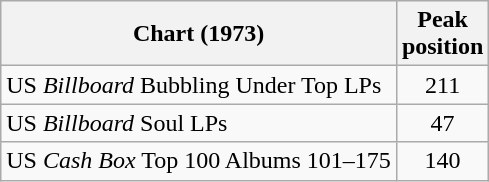<table class="wikitable">
<tr>
<th>Chart (1973)</th>
<th>Peak<br>position</th>
</tr>
<tr>
<td>US <em>Billboard</em> Bubbling Under Top LPs</td>
<td align="center">211</td>
</tr>
<tr>
<td>US <em>Billboard</em> Soul LPs</td>
<td align="center">47</td>
</tr>
<tr>
<td>US <em>Cash Box</em> Top 100 Albums 101–175</td>
<td align="center">140</td>
</tr>
</table>
